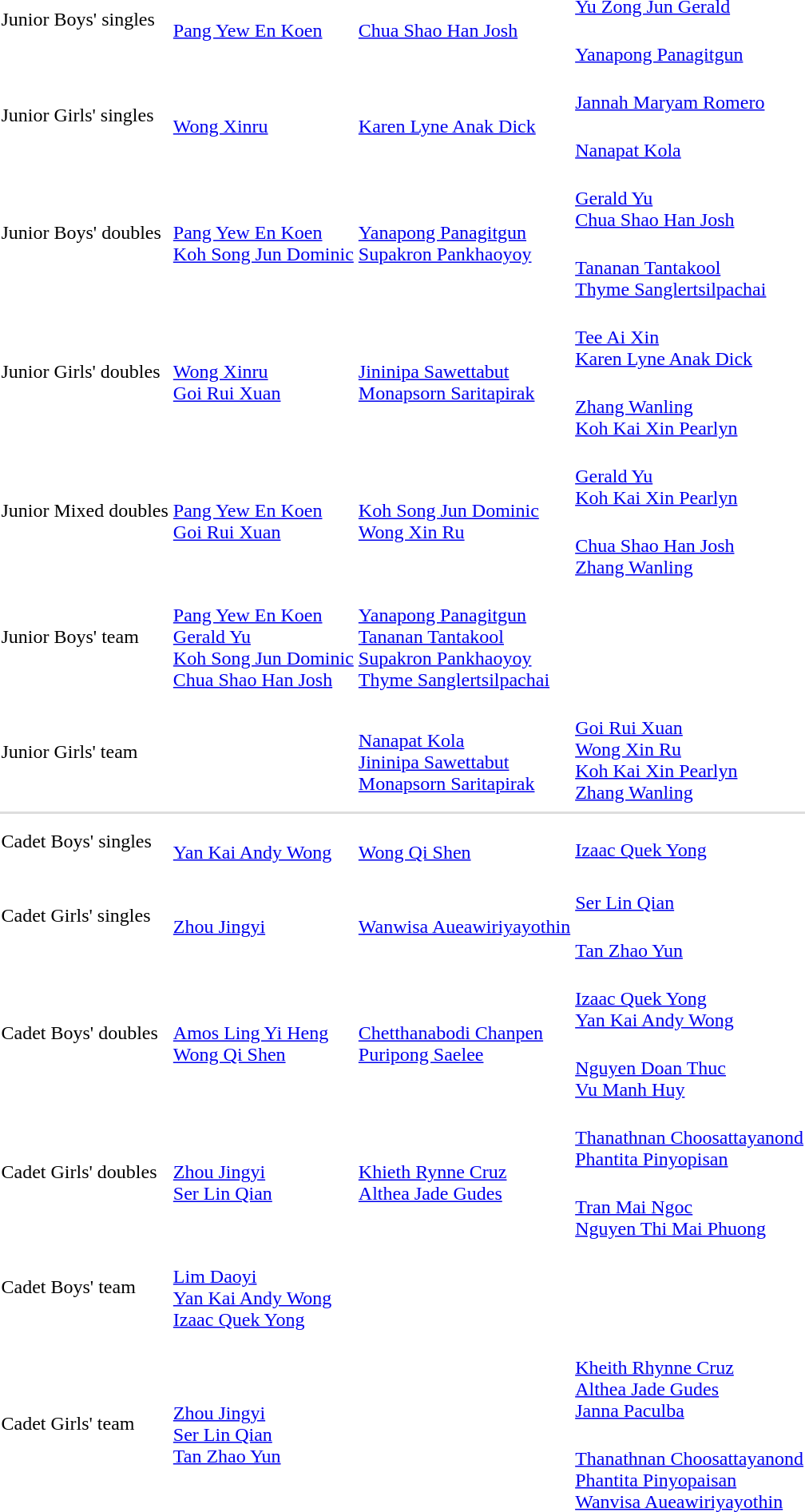<table>
<tr>
<td rowspan=2>Junior Boys' singles</td>
<td rowspan=2><br><a href='#'>Pang Yew En Koen</a></td>
<td rowspan=2><br><a href='#'>Chua Shao Han Josh</a></td>
<td><br><a href='#'>Yu Zong Jun Gerald</a></td>
</tr>
<tr>
<td><br><a href='#'>Yanapong Panagitgun</a></td>
</tr>
<tr>
<td rowspan=2>Junior Girls' singles</td>
<td rowspan=2><br><a href='#'>Wong Xinru</a></td>
<td rowspan=2><br><a href='#'>Karen Lyne Anak Dick</a></td>
<td><br><a href='#'>Jannah Maryam Romero</a></td>
</tr>
<tr>
<td><br><a href='#'>Nanapat Kola</a></td>
</tr>
<tr>
<td rowspan=2>Junior Boys' doubles</td>
<td rowspan=2><br><a href='#'>Pang Yew En Koen</a><br><a href='#'>Koh Song Jun Dominic</a></td>
<td rowspan=2><br><a href='#'>Yanapong Panagitgun</a><br><a href='#'>Supakron Pankhaoyoy</a></td>
<td><br><a href='#'>Gerald Yu</a><br><a href='#'>Chua Shao Han Josh</a></td>
</tr>
<tr>
<td><br><a href='#'>Tananan Tantakool</a><br><a href='#'>Thyme Sanglertsilpachai</a></td>
</tr>
<tr>
<td rowspan=2>Junior Girls' doubles</td>
<td rowspan=2><br><a href='#'>Wong Xinru</a><br><a href='#'>Goi Rui Xuan</a></td>
<td rowspan=2><br><a href='#'>Jininipa Sawettabut</a><br><a href='#'>Monapsorn Saritapirak</a></td>
<td><br><a href='#'>Tee Ai Xin</a><br><a href='#'>Karen Lyne Anak Dick</a></td>
</tr>
<tr>
<td><br><a href='#'>Zhang Wanling</a><br><a href='#'>Koh Kai Xin Pearlyn</a></td>
</tr>
<tr>
<td rowspan=2>Junior Mixed doubles</td>
<td rowspan=2><br><a href='#'>Pang Yew En Koen</a><br><a href='#'>Goi Rui Xuan</a></td>
<td rowspan=2><br><a href='#'>Koh Song Jun Dominic</a><br><a href='#'>Wong Xin Ru</a></td>
<td><br><a href='#'>Gerald Yu</a><br><a href='#'>Koh Kai Xin Pearlyn</a></td>
</tr>
<tr>
<td><br><a href='#'>Chua Shao Han Josh</a><br><a href='#'>Zhang Wanling</a></td>
</tr>
<tr>
<td rowspan=2>Junior Boys' team</td>
<td rowspan=2><br><a href='#'>Pang Yew En Koen</a><br><a href='#'>Gerald Yu</a><br><a href='#'>Koh Song Jun Dominic</a><br><a href='#'>Chua Shao Han Josh</a></td>
<td rowspan=2><br><a href='#'>Yanapong Panagitgun</a><br><a href='#'>Tananan Tantakool</a><br><a href='#'>Supakron Pankhaoyoy</a><br><a href='#'>Thyme Sanglertsilpachai</a></td>
<td></td>
</tr>
<tr>
<td></td>
</tr>
<tr>
<td rowspan=2>Junior Girls' team</td>
<td rowspan=2></td>
<td rowspan=2><br><a href='#'>Nanapat Kola</a><br><a href='#'>Jininipa Sawettabut</a><br><a href='#'>Monapsorn Saritapirak</a></td>
<td><br><a href='#'>Goi Rui Xuan</a><br><a href='#'>Wong Xin Ru</a><br><a href='#'>Koh Kai Xin Pearlyn</a><br><a href='#'>Zhang Wanling</a></td>
</tr>
<tr>
<td></td>
</tr>
<tr style="background:#dddddd;">
<td colspan=7></td>
</tr>
<tr>
<td rowspan=2>Cadet Boys' singles</td>
<td rowspan=2><br><a href='#'>Yan Kai Andy Wong</a></td>
<td rowspan=2><br><a href='#'>Wong Qi Shen</a></td>
<td><br><a href='#'>Izaac Quek Yong</a></td>
</tr>
<tr>
<td></td>
</tr>
<tr>
<td rowspan=2>Cadet Girls' singles</td>
<td rowspan=2><br><a href='#'>Zhou Jingyi</a></td>
<td rowspan=2><br><a href='#'>Wanwisa Aueawiriyayothin</a></td>
<td><br><a href='#'>Ser Lin Qian</a></td>
</tr>
<tr>
<td><br><a href='#'>Tan Zhao Yun</a></td>
</tr>
<tr>
<td rowspan=2>Cadet Boys' doubles</td>
<td rowspan=2><br><a href='#'>Amos Ling Yi Heng</a><br><a href='#'>Wong Qi Shen</a></td>
<td rowspan=2><br><a href='#'>Chetthanabodi Chanpen</a><br><a href='#'>Puripong Saelee</a></td>
<td><br><a href='#'>Izaac Quek Yong</a><br><a href='#'>Yan Kai Andy Wong</a></td>
</tr>
<tr>
<td><br><a href='#'>Nguyen Doan Thuc</a><br><a href='#'>Vu Manh Huy</a></td>
</tr>
<tr>
<td rowspan=2>Cadet Girls' doubles</td>
<td rowspan=2><br><a href='#'>Zhou Jingyi</a><br><a href='#'>Ser Lin Qian</a></td>
<td rowspan=2><br><a href='#'>Khieth Rynne Cruz</a><br><a href='#'>Althea Jade Gudes</a></td>
<td><br><a href='#'>Thanathnan Choosattayanond</a><br><a href='#'>Phantita Pinyopisan</a></td>
</tr>
<tr>
<td><br><a href='#'>Tran Mai Ngoc</a><br><a href='#'>Nguyen Thi Mai Phuong</a></td>
</tr>
<tr>
<td rowspan=2>Cadet Boys' team</td>
<td rowspan=2><br><a href='#'>Lim Daoyi</a><br><a href='#'>Yan Kai Andy Wong</a><br><a href='#'>Izaac Quek Yong</a></td>
<td rowspan=2></td>
<td></td>
</tr>
<tr>
<td></td>
</tr>
<tr>
<td rowspan=2>Cadet Girls' team</td>
<td rowspan=2><br><a href='#'>Zhou Jingyi</a><br><a href='#'>Ser Lin Qian</a><br><a href='#'>Tan Zhao Yun</a></td>
<td rowspan=2></td>
<td><br><a href='#'>Kheith Rhynne Cruz</a><br><a href='#'>Althea Jade Gudes</a><br><a href='#'>Janna Paculba</a></td>
</tr>
<tr>
<td><br><a href='#'>Thanathnan Choosattayanond</a><br><a href='#'>Phantita Pinyopaisan</a><br><a href='#'>Wanvisa Aueawiriyayothin</a></td>
</tr>
</table>
